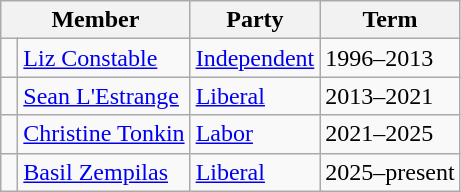<table class="wikitable">
<tr>
<th colspan="2">Member</th>
<th>Party</th>
<th>Term</th>
</tr>
<tr>
<td> </td>
<td><a href='#'>Liz Constable</a></td>
<td><a href='#'>Independent</a></td>
<td>1996–2013</td>
</tr>
<tr>
<td> </td>
<td><a href='#'>Sean L'Estrange</a></td>
<td><a href='#'>Liberal</a></td>
<td>2013–2021</td>
</tr>
<tr>
<td> </td>
<td><a href='#'>Christine Tonkin</a></td>
<td><a href='#'>Labor</a></td>
<td>2021–2025</td>
</tr>
<tr>
<td> </td>
<td><a href='#'>Basil Zempilas</a></td>
<td><a href='#'>Liberal</a></td>
<td>2025–present</td>
</tr>
</table>
